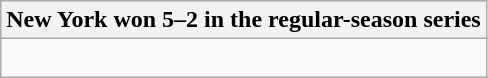<table class="wikitable collapsible collapsed">
<tr>
<th>New York won 5–2 in the regular-season series</th>
</tr>
<tr>
<td><br>





</td>
</tr>
</table>
